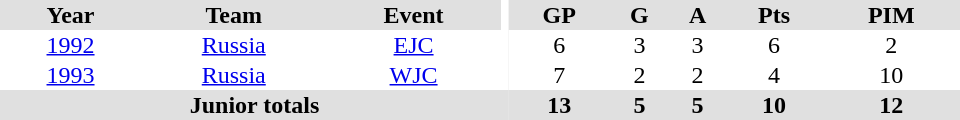<table border="0" cellpadding="1" cellspacing="0" ID="Table3" style="text-align:center; width:40em">
<tr bgcolor="#e0e0e0">
<th>Year</th>
<th>Team</th>
<th>Event</th>
<th rowspan="102" bgcolor="#ffffff"></th>
<th>GP</th>
<th>G</th>
<th>A</th>
<th>Pts</th>
<th>PIM</th>
</tr>
<tr>
<td><a href='#'>1992</a></td>
<td><a href='#'>Russia</a></td>
<td><a href='#'>EJC</a></td>
<td>6</td>
<td>3</td>
<td>3</td>
<td>6</td>
<td>2</td>
</tr>
<tr>
<td><a href='#'>1993</a></td>
<td><a href='#'>Russia</a></td>
<td><a href='#'>WJC</a></td>
<td>7</td>
<td>2</td>
<td>2</td>
<td>4</td>
<td>10</td>
</tr>
<tr bgcolor="#e0e0e0">
<th colspan="4">Junior totals</th>
<th>13</th>
<th>5</th>
<th>5</th>
<th>10</th>
<th>12</th>
</tr>
</table>
